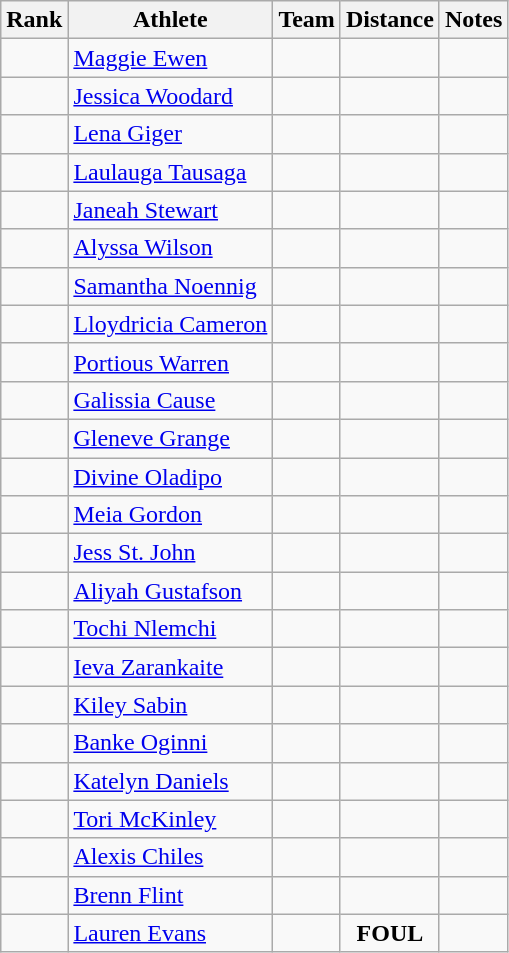<table class="wikitable sortable" style="text-align:center">
<tr>
<th>Rank</th>
<th>Athlete</th>
<th>Team</th>
<th>Distance</th>
<th>Notes</th>
</tr>
<tr>
<td></td>
<td align=left><a href='#'>Maggie Ewen</a></td>
<td></td>
<td><strong></strong></td>
<td></td>
</tr>
<tr>
<td></td>
<td align=left><a href='#'>Jessica Woodard</a></td>
<td></td>
<td><strong></strong></td>
<td></td>
</tr>
<tr>
<td></td>
<td align=left><a href='#'>Lena Giger</a></td>
<td></td>
<td><strong></strong></td>
<td></td>
</tr>
<tr>
<td></td>
<td align=left><a href='#'>Laulauga Tausaga</a></td>
<td></td>
<td><strong></strong></td>
<td></td>
</tr>
<tr>
<td></td>
<td align=left><a href='#'>Janeah Stewart</a></td>
<td></td>
<td><strong></strong></td>
<td></td>
</tr>
<tr>
<td></td>
<td align=left><a href='#'>Alyssa Wilson</a></td>
<td></td>
<td><strong></strong></td>
<td></td>
</tr>
<tr>
<td></td>
<td align=left><a href='#'>Samantha Noennig</a></td>
<td></td>
<td><strong></strong></td>
<td></td>
</tr>
<tr>
<td></td>
<td align=left><a href='#'>Lloydricia Cameron</a></td>
<td></td>
<td><strong></strong></td>
<td></td>
</tr>
<tr>
<td></td>
<td align=left> <a href='#'>Portious Warren</a></td>
<td></td>
<td><strong></strong></td>
<td></td>
</tr>
<tr>
<td></td>
<td align=left><a href='#'>Galissia Cause</a></td>
<td></td>
<td><strong></strong></td>
<td></td>
</tr>
<tr>
<td></td>
<td align=left> <a href='#'>Gleneve Grange</a></td>
<td></td>
<td><strong></strong></td>
<td></td>
</tr>
<tr>
<td></td>
<td align=left> <a href='#'>Divine Oladipo</a></td>
<td></td>
<td><strong></strong></td>
<td></td>
</tr>
<tr>
<td></td>
<td align=left><a href='#'>Meia Gordon</a></td>
<td></td>
<td><strong></strong></td>
<td></td>
</tr>
<tr>
<td></td>
<td align=left> <a href='#'>Jess St. John</a></td>
<td></td>
<td><strong></strong></td>
<td></td>
</tr>
<tr>
<td></td>
<td align=left><a href='#'>Aliyah Gustafson</a></td>
<td></td>
<td><strong></strong></td>
<td></td>
</tr>
<tr>
<td></td>
<td align=left><a href='#'>Tochi Nlemchi</a></td>
<td></td>
<td><strong></strong></td>
<td></td>
</tr>
<tr>
<td></td>
<td align=left> <a href='#'>Ieva Zarankaite</a></td>
<td></td>
<td><strong></strong></td>
<td></td>
</tr>
<tr>
<td></td>
<td align=left><a href='#'>Kiley Sabin</a></td>
<td></td>
<td><strong></strong></td>
<td></td>
</tr>
<tr>
<td></td>
<td align=left><a href='#'>Banke Oginni</a></td>
<td></td>
<td><strong></strong></td>
<td></td>
</tr>
<tr>
<td></td>
<td align=left><a href='#'>Katelyn Daniels</a></td>
<td></td>
<td><strong></strong></td>
<td></td>
</tr>
<tr>
<td></td>
<td align=left><a href='#'>Tori McKinley</a></td>
<td></td>
<td><strong></strong></td>
<td></td>
</tr>
<tr>
<td></td>
<td align=left><a href='#'>Alexis Chiles</a></td>
<td></td>
<td><strong></strong></td>
<td></td>
</tr>
<tr>
<td></td>
<td align=left><a href='#'>Brenn Flint</a></td>
<td></td>
<td><strong></strong></td>
<td></td>
</tr>
<tr>
<td></td>
<td align=left><a href='#'>Lauren Evans</a></td>
<td></td>
<td><strong>FOUL</strong></td>
<td></td>
</tr>
</table>
